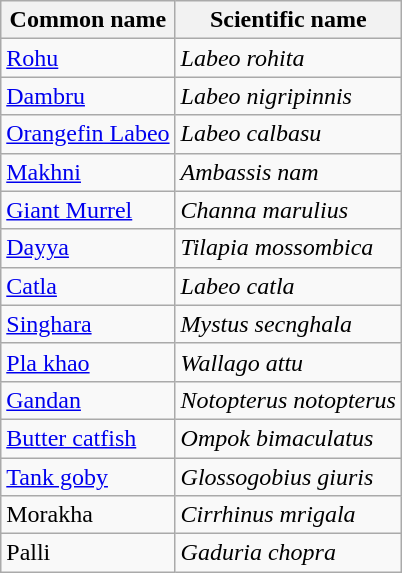<table class="wikitable sortable">
<tr>
<th align=center>Common name</th>
<th align=center>Scientific name</th>
</tr>
<tr>
<td><a href='#'>Rohu</a></td>
<td><em>Labeo rohita</em></td>
</tr>
<tr>
<td><a href='#'>Dambru</a></td>
<td><em>Labeo nigripinnis</em></td>
</tr>
<tr>
<td><a href='#'>Orangefin Labeo</a></td>
<td><em>Labeo calbasu</em></td>
</tr>
<tr>
<td><a href='#'>Makhni</a></td>
<td><em>Ambassis nam</em></td>
</tr>
<tr>
<td><a href='#'>Giant Murrel</a></td>
<td><em>Channa marulius</em></td>
</tr>
<tr>
<td><a href='#'>Dayya</a></td>
<td><em>Tilapia mossombica</em></td>
</tr>
<tr>
<td><a href='#'>Catla</a></td>
<td><em>Labeo catla</em></td>
</tr>
<tr>
<td><a href='#'>Singhara</a></td>
<td><em>Mystus secnghala</em></td>
</tr>
<tr>
<td><a href='#'>Pla khao</a></td>
<td><em>Wallago attu</em></td>
</tr>
<tr>
<td><a href='#'>Gandan</a></td>
<td><em>Notopterus notopterus</em></td>
</tr>
<tr>
<td><a href='#'>Butter catfish</a></td>
<td><em>Ompok bimaculatus</em></td>
</tr>
<tr>
<td><a href='#'>Tank goby</a></td>
<td><em>Glossogobius giuris</em></td>
</tr>
<tr>
<td>Morakha</td>
<td><em>Cirrhinus mrigala</em></td>
</tr>
<tr>
<td>Palli</td>
<td><em>Gaduria chopra</em></td>
</tr>
</table>
